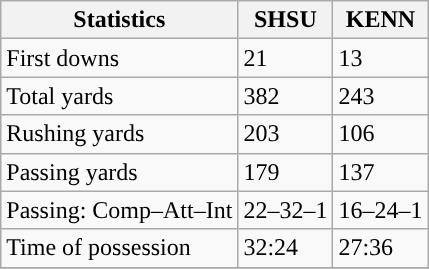<table class="wikitable" style="float: left;">
<tr>
<th>Statistics</th>
<th>SHSU</th>
<th>KENN</th>
</tr>
<tr>
<td>First downs</td>
<td>21</td>
<td>13</td>
</tr>
<tr>
<td>Total yards</td>
<td>382</td>
<td>243</td>
</tr>
<tr>
<td>Rushing yards</td>
<td>203</td>
<td>106</td>
</tr>
<tr>
<td>Passing yards</td>
<td>179</td>
<td>137</td>
</tr>
<tr>
<td>Passing: Comp–Att–Int</td>
<td>22–32–1</td>
<td>16–24–1</td>
</tr>
<tr>
<td>Time of possession</td>
<td>32:24</td>
<td>27:36</td>
</tr>
<tr>
</tr>
</table>
